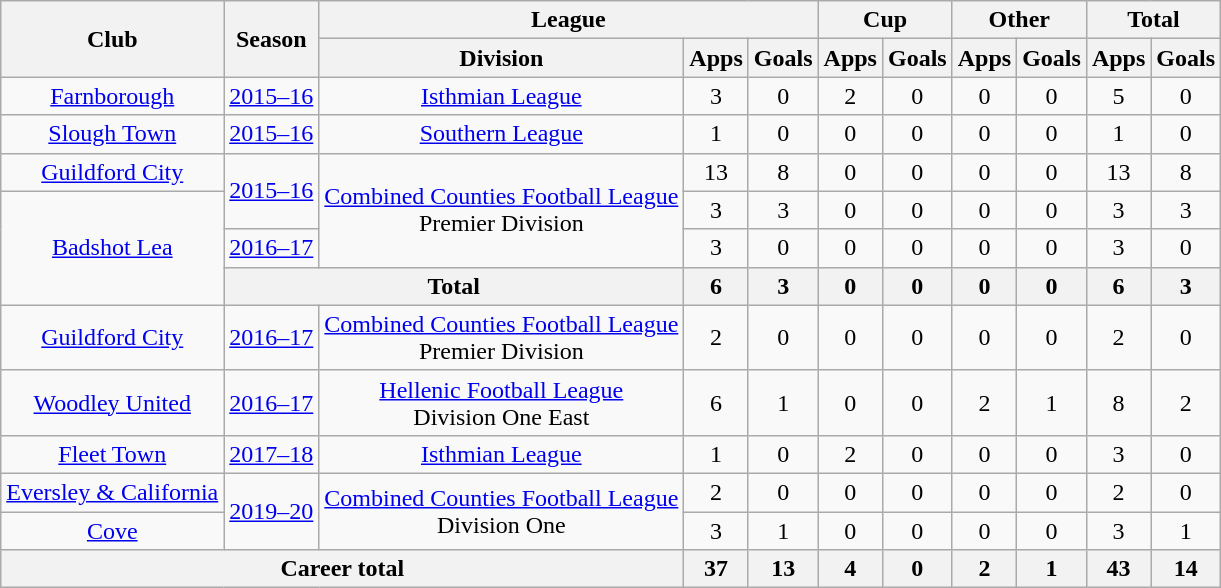<table class=wikitable style=text-align:center>
<tr>
<th rowspan="2">Club</th>
<th rowspan="2">Season</th>
<th colspan="3">League</th>
<th colspan="2">Cup</th>
<th colspan="2">Other</th>
<th colspan="2">Total</th>
</tr>
<tr>
<th>Division</th>
<th>Apps</th>
<th>Goals</th>
<th>Apps</th>
<th>Goals</th>
<th>Apps</th>
<th>Goals</th>
<th>Apps</th>
<th>Goals</th>
</tr>
<tr>
<td><a href='#'>Farnborough</a></td>
<td><a href='#'>2015–16</a></td>
<td><a href='#'>Isthmian League</a></td>
<td>3</td>
<td>0</td>
<td>2</td>
<td>0</td>
<td>0</td>
<td>0</td>
<td>5</td>
<td>0</td>
</tr>
<tr>
<td><a href='#'>Slough Town</a></td>
<td><a href='#'>2015–16</a></td>
<td><a href='#'>Southern League</a></td>
<td>1</td>
<td>0</td>
<td>0</td>
<td>0</td>
<td>0</td>
<td>0</td>
<td>1</td>
<td>0</td>
</tr>
<tr>
<td><a href='#'>Guildford City</a></td>
<td rowspan="2"><a href='#'>2015–16</a></td>
<td rowspan="3"><a href='#'>Combined Counties Football League</a><br>Premier Division</td>
<td>13</td>
<td>8</td>
<td>0</td>
<td>0</td>
<td>0</td>
<td>0</td>
<td>13</td>
<td>8</td>
</tr>
<tr>
<td rowspan="3"><a href='#'>Badshot Lea</a></td>
<td>3</td>
<td>3</td>
<td>0</td>
<td>0</td>
<td>0</td>
<td>0</td>
<td>3</td>
<td>3</td>
</tr>
<tr>
<td><a href='#'>2016–17</a></td>
<td>3</td>
<td>0</td>
<td>0</td>
<td>0</td>
<td>0</td>
<td>0</td>
<td>3</td>
<td>0</td>
</tr>
<tr>
<th colspan="2"><strong>Total</strong></th>
<th>6</th>
<th>3</th>
<th>0</th>
<th>0</th>
<th>0</th>
<th>0</th>
<th>6</th>
<th>3</th>
</tr>
<tr>
<td><a href='#'>Guildford City</a></td>
<td><a href='#'>2016–17</a></td>
<td><a href='#'>Combined Counties Football League</a><br>Premier Division</td>
<td>2</td>
<td>0</td>
<td>0</td>
<td>0</td>
<td>0</td>
<td>0</td>
<td>2</td>
<td>0</td>
</tr>
<tr>
<td><a href='#'>Woodley United</a></td>
<td><a href='#'>2016–17</a></td>
<td><a href='#'>Hellenic Football League</a><br>Division One East</td>
<td>6</td>
<td>1</td>
<td>0</td>
<td>0</td>
<td>2</td>
<td>1</td>
<td>8</td>
<td>2</td>
</tr>
<tr>
<td><a href='#'>Fleet Town</a></td>
<td><a href='#'>2017–18</a></td>
<td><a href='#'>Isthmian League</a></td>
<td>1</td>
<td>0</td>
<td>2</td>
<td>0</td>
<td>0</td>
<td>0</td>
<td>3</td>
<td>0</td>
</tr>
<tr>
<td><a href='#'>Eversley & California</a></td>
<td rowspan="2"><a href='#'>2019–20</a></td>
<td rowspan="2"><a href='#'>Combined Counties Football League</a><br>Division One</td>
<td>2</td>
<td>0</td>
<td>0</td>
<td>0</td>
<td>0</td>
<td>0</td>
<td>2</td>
<td>0</td>
</tr>
<tr>
<td><a href='#'>Cove</a></td>
<td>3</td>
<td>1</td>
<td>0</td>
<td>0</td>
<td>0</td>
<td>0</td>
<td>3</td>
<td>1</td>
</tr>
<tr>
<th colspan="3"><strong>Career total</strong></th>
<th>37</th>
<th>13</th>
<th>4</th>
<th>0</th>
<th>2</th>
<th>1</th>
<th>43</th>
<th>14</th>
</tr>
</table>
